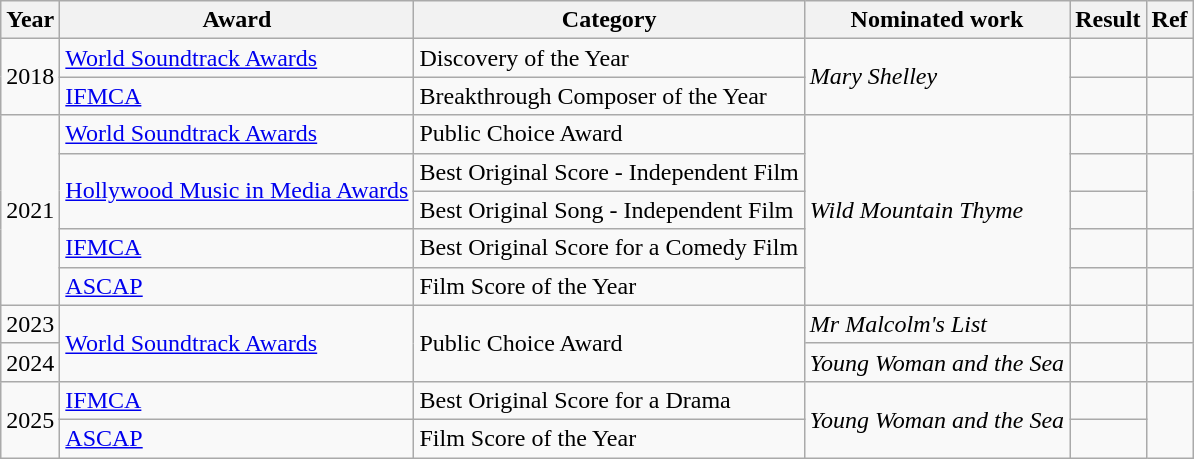<table class="wikitable">
<tr>
<th>Year</th>
<th>Award</th>
<th>Category</th>
<th>Nominated work</th>
<th>Result</th>
<th>Ref</th>
</tr>
<tr>
<td rowspan="2">2018</td>
<td><a href='#'>World Soundtrack Awards</a></td>
<td>Discovery of the Year</td>
<td rowspan="2"><em>Mary Shelley</em></td>
<td></td>
<td></td>
</tr>
<tr>
<td><a href='#'>IFMCA</a></td>
<td>Breakthrough Composer of the Year</td>
<td></td>
<td></td>
</tr>
<tr>
<td rowspan="5">2021</td>
<td><a href='#'>World Soundtrack Awards</a></td>
<td>Public Choice Award</td>
<td rowspan="5"><em>Wild Mountain Thyme</em></td>
<td></td>
<td></td>
</tr>
<tr>
<td rowspan="2"><a href='#'>Hollywood Music in Media Awards</a></td>
<td>Best Original Score - Independent Film</td>
<td></td>
<td rowspan="2"></td>
</tr>
<tr>
<td>Best Original Song - Independent Film</td>
<td></td>
</tr>
<tr>
<td><a href='#'>IFMCA</a></td>
<td>Best Original Score for a Comedy Film</td>
<td></td>
<td></td>
</tr>
<tr>
<td><a href='#'>ASCAP</a></td>
<td>Film Score of the Year</td>
<td></td>
<td></td>
</tr>
<tr>
<td>2023</td>
<td rowspan="2"><a href='#'>World Soundtrack Awards</a></td>
<td rowspan="2">Public Choice Award</td>
<td><em>Mr Malcolm's List</em></td>
<td></td>
<td></td>
</tr>
<tr>
<td>2024</td>
<td><em>Young Woman and the Sea</em></td>
<td></td>
<td></td>
</tr>
<tr>
<td rowspan="2">2025</td>
<td><a href='#'>IFMCA</a></td>
<td>Best Original Score for a Drama</td>
<td rowspan="2"><em>Young Woman and the Sea</em></td>
<td></td>
</tr>
<tr>
<td><a href='#'>ASCAP</a></td>
<td>Film Score of the Year</td>
<td></td>
</tr>
</table>
